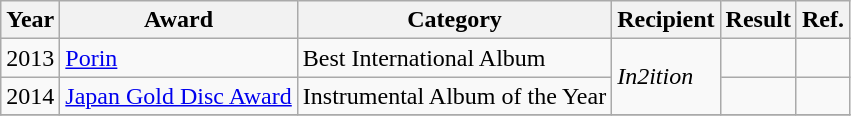<table class="wikitable">
<tr>
<th>Year</th>
<th>Award</th>
<th>Category</th>
<th>Recipient</th>
<th>Result</th>
<th>Ref.</th>
</tr>
<tr>
<td>2013</td>
<td rowspan="1"><a href='#'>Porin</a></td>
<td>Best International Album</td>
<td rowspan="2"><em>In2ition</em></td>
<td></td>
<td></td>
</tr>
<tr>
<td rowspan="1">2014</td>
<td><a href='#'>Japan Gold Disc Award</a></td>
<td>Instrumental Album of the Year</td>
<td></td>
<td></td>
</tr>
<tr>
</tr>
</table>
